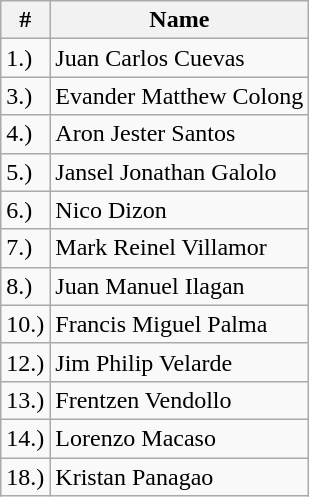<table class="wikitable sortable" border="1">
<tr>
<th>#</th>
<th>Name</th>
</tr>
<tr>
<td>1.)</td>
<td>Juan Carlos Cuevas</td>
</tr>
<tr>
<td>3.)</td>
<td>Evander Matthew Colong</td>
</tr>
<tr>
<td>4.)</td>
<td>Aron Jester Santos</td>
</tr>
<tr>
<td>5.)</td>
<td>Jansel Jonathan Galolo</td>
</tr>
<tr>
<td>6.)</td>
<td>Nico Dizon</td>
</tr>
<tr>
<td>7.)</td>
<td>Mark Reinel Villamor</td>
</tr>
<tr>
<td>8.)</td>
<td>Juan Manuel Ilagan</td>
</tr>
<tr>
<td>10.)</td>
<td>Francis Miguel Palma</td>
</tr>
<tr>
<td>12.)</td>
<td>Jim Philip Velarde</td>
</tr>
<tr>
<td>13.)</td>
<td>Frentzen Vendollo</td>
</tr>
<tr>
<td>14.)</td>
<td>Lorenzo Macaso</td>
</tr>
<tr>
<td>18.)</td>
<td>Kristan Panagao</td>
</tr>
</table>
